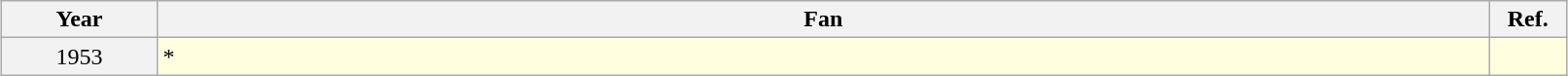<table class="wikitable" width="85%" cellpadding="5" style="margin: 1em auto 1em auto">
<tr>
<th width="10%" scope="col">Year</th>
<th width="85%" scope="col">Fan</th>
<th width="5%" scope="col" class="unsortable">Ref.</th>
</tr>
<tr style="background:lightyellow;">
<th scope="row" align="center" style="font-weight:normal;">1953</th>
<td>*</td>
<td align="center"></td>
</tr>
</table>
